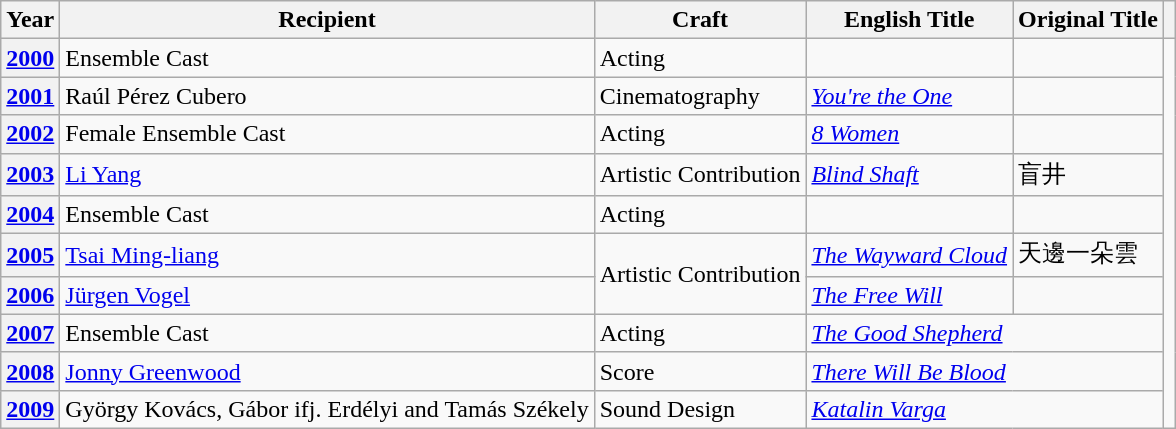<table class="wikitable plainrowheaders">
<tr>
<th>Year</th>
<th>Recipient</th>
<th>Craft</th>
<th scope="col">English Title</th>
<th scope="col">Original Title</th>
<th scope="col" class="unsortable"></th>
</tr>
<tr>
<th><a href='#'>2000</a></th>
<td>Ensemble Cast</td>
<td>Acting</td>
<td><em></em></td>
<td><em></em></td>
<td rowspan="10"></td>
</tr>
<tr>
<th><a href='#'>2001</a></th>
<td>Raúl Pérez Cubero</td>
<td>Cinematography</td>
<td><em><a href='#'>You're the One</a></em></td>
<td><em></em></td>
</tr>
<tr>
<th><a href='#'>2002</a></th>
<td>Female Ensemble Cast</td>
<td>Acting</td>
<td><em><a href='#'>8 Women</a></em></td>
<td><em></em></td>
</tr>
<tr>
<th><a href='#'>2003</a></th>
<td><a href='#'>Li Yang</a></td>
<td>Artistic Contribution</td>
<td><em><a href='#'>Blind Shaft</a></em></td>
<td>盲井</td>
</tr>
<tr>
<th><a href='#'>2004</a></th>
<td>Ensemble Cast</td>
<td>Acting</td>
<td><em></em></td>
<td><em></em></td>
</tr>
<tr>
<th><a href='#'>2005</a></th>
<td><a href='#'>Tsai Ming-liang</a></td>
<td rowspan="2">Artistic Contribution</td>
<td><em><a href='#'>The Wayward Cloud</a></em></td>
<td>天邊一朵雲</td>
</tr>
<tr>
<th><a href='#'>2006</a></th>
<td><a href='#'>Jürgen Vogel</a></td>
<td><em><a href='#'>The Free Will</a></em></td>
<td><em></em></td>
</tr>
<tr>
<th><a href='#'>2007</a></th>
<td>Ensemble Cast</td>
<td>Acting</td>
<td colspan="2"><em><a href='#'>The Good Shepherd</a></em></td>
</tr>
<tr>
<th><a href='#'>2008</a></th>
<td><a href='#'>Jonny Greenwood</a></td>
<td>Score</td>
<td colspan="2"><em><a href='#'>There Will Be Blood</a></em></td>
</tr>
<tr>
<th><a href='#'>2009</a></th>
<td>György Kovács, Gábor ifj. Erdélyi and Tamás Székely</td>
<td>Sound Design</td>
<td colspan="2"><em><a href='#'>Katalin Varga</a></em></td>
</tr>
</table>
